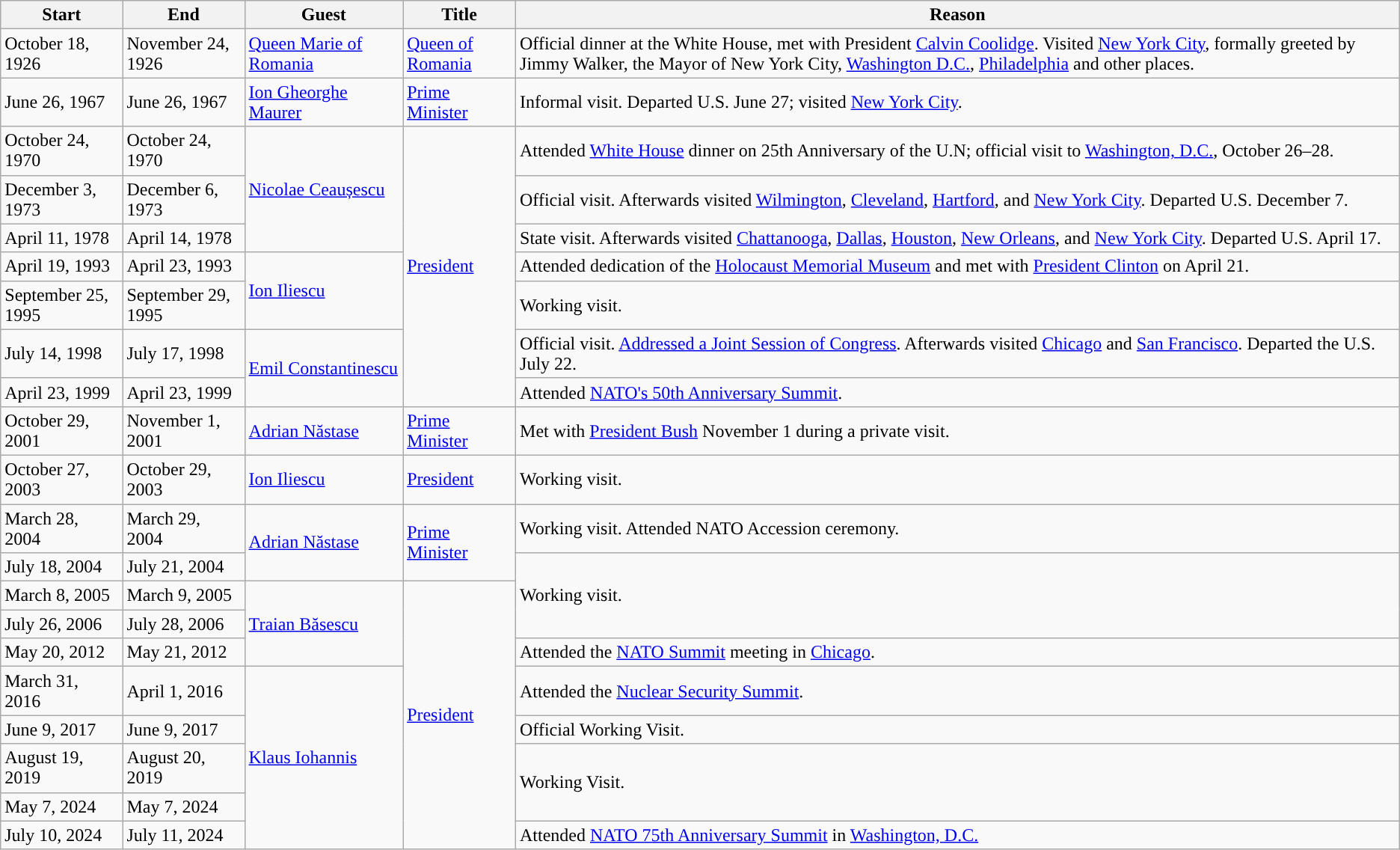<table class="wikitable sortable">
<tr>
<th>Start</th>
<th>End</th>
<th>Guest</th>
<th>Title</th>
<th>Reason</th>
</tr>
<tr>
<td>October 18, 1926</td>
<td>November 24, 1926</td>
<td><a href='#'>Queen Marie of Romania</a></td>
<td><a href='#'>Queen of Romania</a></td>
<td>Official dinner at the White House, met with President <a href='#'>Calvin Coolidge</a>. Visited <a href='#'>New York City</a>, formally greeted by Jimmy Walker, the Mayor of New York City, <a href='#'>Washington D.C.</a>, <a href='#'>Philadelphia</a> and other places.</td>
</tr>
<tr>
<td>June 26, 1967</td>
<td>June 26, 1967</td>
<td><a href='#'>Ion Gheorghe Maurer</a></td>
<td><a href='#'>Prime Minister</a></td>
<td>Informal visit. Departed U.S. June 27; visited <a href='#'>New York City</a>.</td>
</tr>
<tr>
<td>October 24, 1970</td>
<td>October 24, 1970</td>
<td rowspan=3><a href='#'>Nicolae Ceaușescu</a></td>
<td rowspan=7><a href='#'>President</a></td>
<td>Attended <a href='#'>White House</a> dinner on 25th Anniversary of the U.N; official visit to <a href='#'>Washington, D.C.</a>, October 26–28.</td>
</tr>
<tr>
<td>December 3, 1973</td>
<td>December 6, 1973</td>
<td>Official visit. Afterwards visited <a href='#'>Wilmington</a>, <a href='#'>Cleveland</a>, <a href='#'>Hartford</a>, and <a href='#'>New York City</a>. Departed U.S. December 7.</td>
</tr>
<tr>
<td>April 11, 1978</td>
<td>April 14, 1978</td>
<td>State visit. Afterwards visited <a href='#'>Chattanooga</a>, <a href='#'>Dallas</a>, <a href='#'>Houston</a>, <a href='#'>New Orleans</a>, and <a href='#'>New York City</a>. Departed U.S. April 17.</td>
</tr>
<tr>
<td>April 19, 1993</td>
<td>April 23, 1993</td>
<td rowspan=2><a href='#'>Ion Iliescu</a></td>
<td>Attended dedication of the <a href='#'>Holocaust Memorial Museum</a> and met with <a href='#'>President Clinton</a> on April 21.</td>
</tr>
<tr>
<td>September 25, 1995</td>
<td>September 29, 1995</td>
<td>Working visit.</td>
</tr>
<tr>
<td>July 14, 1998</td>
<td>July 17, 1998</td>
<td rowspan=2><a href='#'>Emil Constantinescu</a></td>
<td>Official visit. <a href='#'>Addressed a Joint Session of Congress</a>. Afterwards visited <a href='#'>Chicago</a> and <a href='#'>San Francisco</a>. Departed the U.S. July 22.</td>
</tr>
<tr>
<td>April 23, 1999</td>
<td>April 23, 1999</td>
<td>Attended <a href='#'>NATO's 50th Anniversary Summit</a>.</td>
</tr>
<tr>
<td>October 29, 2001</td>
<td>November 1, 2001</td>
<td><a href='#'>Adrian Năstase</a></td>
<td><a href='#'>Prime Minister</a></td>
<td>Met with <a href='#'>President Bush</a> November 1 during a private visit.</td>
</tr>
<tr>
<td>October 27, 2003</td>
<td>October 29, 2003</td>
<td><a href='#'>Ion Iliescu</a></td>
<td><a href='#'>President</a></td>
<td>Working visit.</td>
</tr>
<tr>
<td>March 28, 2004</td>
<td>March 29, 2004</td>
<td rowspan=2><a href='#'>Adrian Năstase</a></td>
<td rowspan=2><a href='#'>Prime Minister</a></td>
<td>Working visit. Attended NATO Accession ceremony.</td>
</tr>
<tr>
<td>July 18, 2004</td>
<td>July 21, 2004</td>
<td rowspan=3>Working visit.</td>
</tr>
<tr>
<td>March 8, 2005</td>
<td>March 9, 2005</td>
<td rowspan=3><a href='#'>Traian Băsescu</a></td>
<td rowspan="8"><a href='#'>President</a></td>
</tr>
<tr>
<td>July 26, 2006</td>
<td>July 28, 2006</td>
</tr>
<tr>
<td>May 20, 2012</td>
<td>May 21, 2012</td>
<td>Attended the <a href='#'>NATO Summit</a> meeting in <a href='#'>Chicago</a>.</td>
</tr>
<tr>
<td>March 31, 2016</td>
<td>April 1, 2016</td>
<td rowspan="5"><a href='#'>Klaus Iohannis</a></td>
<td>Attended the <a href='#'>Nuclear Security Summit</a>.</td>
</tr>
<tr>
<td>June 9, 2017</td>
<td>June 9, 2017</td>
<td>Official Working Visit.</td>
</tr>
<tr>
<td>August 19, 2019</td>
<td>August 20, 2019</td>
<td rowspan=2>Working Visit.</td>
</tr>
<tr>
<td>May 7, 2024</td>
<td>May 7, 2024</td>
</tr>
<tr>
<td>July 10, 2024</td>
<td>July 11, 2024</td>
<td>Attended <a href='#'>NATO 75th Anniversary Summit</a> in <a href='#'>Washington, D.C.</a></td>
</tr>
</table>
